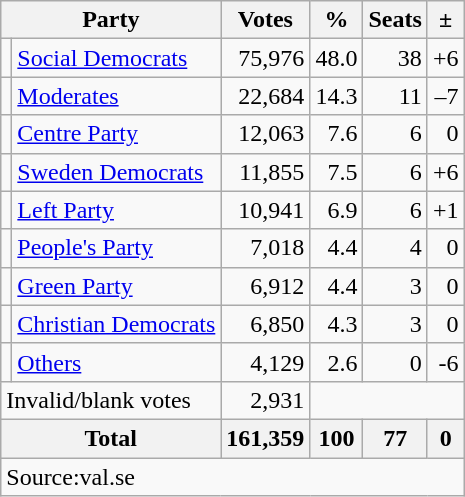<table class=wikitable style=text-align:right>
<tr>
<th colspan=2>Party</th>
<th>Votes</th>
<th>%</th>
<th>Seats</th>
<th>±</th>
</tr>
<tr>
<td bgcolor=></td>
<td align=left><a href='#'>Social Democrats</a></td>
<td>75,976</td>
<td>48.0</td>
<td>38</td>
<td>+6</td>
</tr>
<tr>
<td bgcolor=></td>
<td align=left><a href='#'>Moderates</a></td>
<td>22,684</td>
<td>14.3</td>
<td>11</td>
<td>–7</td>
</tr>
<tr>
<td bgcolor=></td>
<td align=left><a href='#'>Centre Party</a></td>
<td>12,063</td>
<td>7.6</td>
<td>6</td>
<td>0</td>
</tr>
<tr>
<td bgcolor=></td>
<td align=left><a href='#'>Sweden Democrats</a></td>
<td>11,855</td>
<td>7.5</td>
<td>6</td>
<td>+6</td>
</tr>
<tr>
<td bgcolor=></td>
<td align=left><a href='#'>Left Party</a></td>
<td>10,941</td>
<td>6.9</td>
<td>6</td>
<td>+1</td>
</tr>
<tr>
<td bgcolor=></td>
<td align=left><a href='#'>People's Party</a></td>
<td>7,018</td>
<td>4.4</td>
<td>4</td>
<td>0</td>
</tr>
<tr>
<td bgcolor=></td>
<td align=left><a href='#'>Green Party</a></td>
<td>6,912</td>
<td>4.4</td>
<td>3</td>
<td>0</td>
</tr>
<tr>
<td bgcolor=></td>
<td align=left><a href='#'>Christian Democrats</a></td>
<td>6,850</td>
<td>4.3</td>
<td>3</td>
<td>0</td>
</tr>
<tr>
<td></td>
<td align=left><a href='#'>Others</a></td>
<td>4,129</td>
<td>2.6</td>
<td>0</td>
<td>-6</td>
</tr>
<tr>
<td align=left colspan=2>Invalid/blank votes</td>
<td>2,931</td>
<td colspan=3></td>
</tr>
<tr>
<th align=left colspan=2>Total</th>
<th>161,359</th>
<th>100</th>
<th>77</th>
<th>0</th>
</tr>
<tr>
<td align=left colspan=6>Source:val.se </td>
</tr>
</table>
